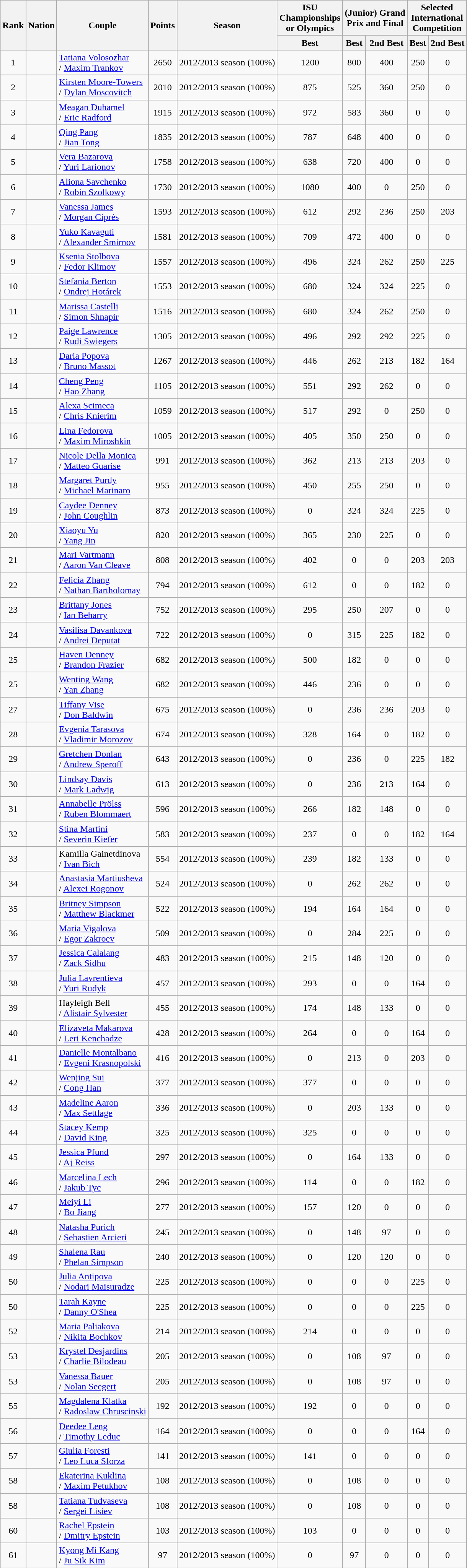<table class="wikitable sortable" style="text-align: center;">
<tr>
<th rowspan="2">Rank</th>
<th rowspan="2">Nation</th>
<th rowspan="2">Couple</th>
<th rowspan="2">Points</th>
<th rowspan="2">Season</th>
<th>ISU <br> Championships <br> or Olympics</th>
<th colspan="2">(Junior) Grand <br> Prix and Final</th>
<th colspan="2">Selected <br> International <br> Competition</th>
</tr>
<tr>
<th>Best</th>
<th>Best</th>
<th>2nd Best</th>
<th>Best</th>
<th>2nd Best</th>
</tr>
<tr>
<td>1</td>
<td style="text-align: left;"></td>
<td style="text-align: left;"><a href='#'>Tatiana Volosozhar</a> <br>/ <a href='#'>Maxim Trankov</a></td>
<td>2650</td>
<td style="text-align: left;">2012/2013 season (100%)</td>
<td>1200</td>
<td>800</td>
<td>400</td>
<td>250</td>
<td>0</td>
</tr>
<tr>
<td>2</td>
<td style="text-align: left;"></td>
<td style="text-align: left;"><a href='#'>Kirsten Moore-Towers</a> <br>/ <a href='#'>Dylan Moscovitch</a></td>
<td>2010</td>
<td style="text-align: left;">2012/2013 season (100%)</td>
<td>875</td>
<td>525</td>
<td>360</td>
<td>250</td>
<td>0</td>
</tr>
<tr>
<td>3</td>
<td style="text-align: left;"></td>
<td style="text-align: left;"><a href='#'>Meagan Duhamel</a> <br>/ <a href='#'>Eric Radford</a></td>
<td>1915</td>
<td style="text-align: left;">2012/2013 season (100%)</td>
<td>972</td>
<td>583</td>
<td>360</td>
<td>0</td>
<td>0</td>
</tr>
<tr>
<td>4</td>
<td style="text-align: left;"></td>
<td style="text-align: left;"><a href='#'>Qing Pang</a> <br>/ <a href='#'>Jian Tong</a></td>
<td>1835</td>
<td style="text-align: left;">2012/2013 season (100%)</td>
<td>787</td>
<td>648</td>
<td>400</td>
<td>0</td>
<td>0</td>
</tr>
<tr>
<td>5</td>
<td style="text-align: left;"></td>
<td style="text-align: left;"><a href='#'>Vera Bazarova</a> <br>/ <a href='#'>Yuri Larionov</a></td>
<td>1758</td>
<td style="text-align: left;">2012/2013 season (100%)</td>
<td>638</td>
<td>720</td>
<td>400</td>
<td>0</td>
<td>0</td>
</tr>
<tr>
<td>6</td>
<td style="text-align: left;"></td>
<td style="text-align: left;"><a href='#'>Aliona Savchenko</a> <br>/ <a href='#'>Robin Szolkowy</a></td>
<td>1730</td>
<td style="text-align: left;">2012/2013 season (100%)</td>
<td>1080</td>
<td>400</td>
<td>0</td>
<td>250</td>
<td>0</td>
</tr>
<tr>
<td>7</td>
<td style="text-align: left;"></td>
<td style="text-align: left;"><a href='#'>Vanessa James</a> <br>/ <a href='#'>Morgan Ciprès</a></td>
<td>1593</td>
<td style="text-align: left;">2012/2013 season (100%)</td>
<td>612</td>
<td>292</td>
<td>236</td>
<td>250</td>
<td>203</td>
</tr>
<tr>
<td>8</td>
<td style="text-align: left;"></td>
<td style="text-align: left;"><a href='#'>Yuko Kavaguti</a> <br>/ <a href='#'>Alexander Smirnov</a></td>
<td>1581</td>
<td style="text-align: left;">2012/2013 season (100%)</td>
<td>709</td>
<td>472</td>
<td>400</td>
<td>0</td>
<td>0</td>
</tr>
<tr>
<td>9</td>
<td style="text-align: left;"></td>
<td style="text-align: left;"><a href='#'>Ksenia Stolbova</a> <br>/ <a href='#'>Fedor Klimov</a></td>
<td>1557</td>
<td style="text-align: left;">2012/2013 season (100%)</td>
<td>496</td>
<td>324</td>
<td>262</td>
<td>250</td>
<td>225</td>
</tr>
<tr>
<td>10</td>
<td style="text-align: left;"></td>
<td style="text-align: left;"><a href='#'>Stefania Berton</a> <br>/ <a href='#'>Ondrej Hotárek</a></td>
<td>1553</td>
<td style="text-align: left;">2012/2013 season (100%)</td>
<td>680</td>
<td>324</td>
<td>324</td>
<td>225</td>
<td>0</td>
</tr>
<tr>
<td>11</td>
<td style="text-align: left;"></td>
<td style="text-align: left;"><a href='#'>Marissa Castelli</a> <br>/ <a href='#'>Simon Shnapir</a></td>
<td>1516</td>
<td style="text-align: left;">2012/2013 season (100%)</td>
<td>680</td>
<td>324</td>
<td>262</td>
<td>250</td>
<td>0</td>
</tr>
<tr>
<td>12</td>
<td style="text-align: left;"></td>
<td style="text-align: left;"><a href='#'>Paige Lawrence</a> <br>/ <a href='#'>Rudi Swiegers</a></td>
<td>1305</td>
<td style="text-align: left;">2012/2013 season (100%)</td>
<td>496</td>
<td>292</td>
<td>292</td>
<td>225</td>
<td>0</td>
</tr>
<tr>
<td>13</td>
<td style="text-align: left;"></td>
<td style="text-align: left;"><a href='#'>Daria Popova</a> <br>/ <a href='#'>Bruno Massot</a></td>
<td>1267</td>
<td style="text-align: left;">2012/2013 season (100%)</td>
<td>446</td>
<td>262</td>
<td>213</td>
<td>182</td>
<td>164</td>
</tr>
<tr>
<td>14</td>
<td style="text-align: left;"></td>
<td style="text-align: left;"><a href='#'>Cheng Peng</a> <br>/ <a href='#'>Hao Zhang</a></td>
<td>1105</td>
<td style="text-align: left;">2012/2013 season (100%)</td>
<td>551</td>
<td>292</td>
<td>262</td>
<td>0</td>
<td>0</td>
</tr>
<tr>
<td>15</td>
<td style="text-align: left;"></td>
<td style="text-align: left;"><a href='#'>Alexa Scimeca</a> <br>/ <a href='#'>Chris Knierim</a></td>
<td>1059</td>
<td style="text-align: left;">2012/2013 season (100%)</td>
<td>517</td>
<td>292</td>
<td>0</td>
<td>250</td>
<td>0</td>
</tr>
<tr>
<td>16</td>
<td style="text-align: left;"></td>
<td style="text-align: left;"><a href='#'>Lina Fedorova</a> <br>/ <a href='#'>Maxim Miroshkin</a></td>
<td>1005</td>
<td style="text-align: left;">2012/2013 season (100%)</td>
<td>405</td>
<td>350</td>
<td>250</td>
<td>0</td>
<td>0</td>
</tr>
<tr>
<td>17</td>
<td style="text-align: left;"></td>
<td style="text-align: left;"><a href='#'>Nicole Della Monica</a> <br>/ <a href='#'>Matteo Guarise</a></td>
<td>991</td>
<td style="text-align: left;">2012/2013 season (100%)</td>
<td>362</td>
<td>213</td>
<td>213</td>
<td>203</td>
<td>0</td>
</tr>
<tr>
<td>18</td>
<td style="text-align: left;"></td>
<td style="text-align: left;"><a href='#'>Margaret Purdy</a> <br>/ <a href='#'>Michael Marinaro</a></td>
<td>955</td>
<td style="text-align: left;">2012/2013 season (100%)</td>
<td>450</td>
<td>255</td>
<td>250</td>
<td>0</td>
<td>0</td>
</tr>
<tr>
<td>19</td>
<td style="text-align: left;"></td>
<td style="text-align: left;"><a href='#'>Caydee Denney</a> <br>/ <a href='#'>John Coughlin</a></td>
<td>873</td>
<td style="text-align: left;">2012/2013 season (100%)</td>
<td>0</td>
<td>324</td>
<td>324</td>
<td>225</td>
<td>0</td>
</tr>
<tr>
<td>20</td>
<td style="text-align: left;"></td>
<td style="text-align: left;"><a href='#'>Xiaoyu Yu</a> <br>/ <a href='#'>Yang Jin</a></td>
<td>820</td>
<td style="text-align: left;">2012/2013 season (100%)</td>
<td>365</td>
<td>230</td>
<td>225</td>
<td>0</td>
<td>0</td>
</tr>
<tr>
<td>21</td>
<td style="text-align: left;"></td>
<td style="text-align: left;"><a href='#'>Mari Vartmann</a> <br>/ <a href='#'>Aaron Van Cleave</a></td>
<td>808</td>
<td style="text-align: left;">2012/2013 season (100%)</td>
<td>402</td>
<td>0</td>
<td>0</td>
<td>203</td>
<td>203</td>
</tr>
<tr>
<td>22</td>
<td style="text-align: left;"></td>
<td style="text-align: left;"><a href='#'>Felicia Zhang</a> <br>/ <a href='#'>Nathan Bartholomay</a></td>
<td>794</td>
<td style="text-align: left;">2012/2013 season (100%)</td>
<td>612</td>
<td>0</td>
<td>0</td>
<td>182</td>
<td>0</td>
</tr>
<tr>
<td>23</td>
<td style="text-align: left;"></td>
<td style="text-align: left;"><a href='#'>Brittany Jones</a> <br>/ <a href='#'>Ian Beharry</a></td>
<td>752</td>
<td style="text-align: left;">2012/2013 season (100%)</td>
<td>295</td>
<td>250</td>
<td>207</td>
<td>0</td>
<td>0</td>
</tr>
<tr>
<td>24</td>
<td style="text-align: left;"></td>
<td style="text-align: left;"><a href='#'>Vasilisa Davankova</a> <br>/ <a href='#'>Andrei Deputat</a></td>
<td>722</td>
<td style="text-align: left;">2012/2013 season (100%)</td>
<td>0</td>
<td>315</td>
<td>225</td>
<td>182</td>
<td>0</td>
</tr>
<tr>
<td>25</td>
<td style="text-align: left;"></td>
<td style="text-align: left;"><a href='#'>Haven Denney</a> <br>/ <a href='#'>Brandon Frazier</a></td>
<td>682</td>
<td style="text-align: left;">2012/2013 season (100%)</td>
<td>500</td>
<td>182</td>
<td>0</td>
<td>0</td>
<td>0</td>
</tr>
<tr>
<td>25</td>
<td style="text-align: left;"></td>
<td style="text-align: left;"><a href='#'>Wenting Wang</a> <br>/ <a href='#'>Yan Zhang</a></td>
<td>682</td>
<td style="text-align: left;">2012/2013 season (100%)</td>
<td>446</td>
<td>236</td>
<td>0</td>
<td>0</td>
<td>0</td>
</tr>
<tr>
<td>27</td>
<td style="text-align: left;"></td>
<td style="text-align: left;"><a href='#'>Tiffany Vise</a> <br>/ <a href='#'>Don Baldwin</a></td>
<td>675</td>
<td style="text-align: left;">2012/2013 season (100%)</td>
<td>0</td>
<td>236</td>
<td>236</td>
<td>203</td>
<td>0</td>
</tr>
<tr>
<td>28</td>
<td style="text-align: left;"></td>
<td style="text-align: left;"><a href='#'>Evgenia Tarasova</a> <br>/ <a href='#'>Vladimir Morozov</a></td>
<td>674</td>
<td style="text-align: left;">2012/2013 season (100%)</td>
<td>328</td>
<td>164</td>
<td>0</td>
<td>182</td>
<td>0</td>
</tr>
<tr>
<td>29</td>
<td style="text-align: left;"></td>
<td style="text-align: left;"><a href='#'>Gretchen Donlan</a> <br>/ <a href='#'>Andrew Speroff</a></td>
<td>643</td>
<td style="text-align: left;">2012/2013 season (100%)</td>
<td>0</td>
<td>236</td>
<td>0</td>
<td>225</td>
<td>182</td>
</tr>
<tr>
<td>30</td>
<td style="text-align: left;"></td>
<td style="text-align: left;"><a href='#'>Lindsay Davis</a> <br>/ <a href='#'>Mark Ladwig</a></td>
<td>613</td>
<td style="text-align: left;">2012/2013 season (100%)</td>
<td>0</td>
<td>236</td>
<td>213</td>
<td>164</td>
<td>0</td>
</tr>
<tr>
<td>31</td>
<td style="text-align: left;"></td>
<td style="text-align: left;"><a href='#'>Annabelle Prölss</a> <br>/ <a href='#'>Ruben Blommaert</a></td>
<td>596</td>
<td style="text-align: left;">2012/2013 season (100%)</td>
<td>266</td>
<td>182</td>
<td>148</td>
<td>0</td>
<td>0</td>
</tr>
<tr>
<td>32</td>
<td style="text-align: left;"></td>
<td style="text-align: left;"><a href='#'>Stina Martini</a> <br>/ <a href='#'>Severin Kiefer</a></td>
<td>583</td>
<td style="text-align: left;">2012/2013 season (100%)</td>
<td>237</td>
<td>0</td>
<td>0</td>
<td>182</td>
<td>164</td>
</tr>
<tr>
<td>33</td>
<td style="text-align: left;"></td>
<td style="text-align: left;">Kamilla Gainetdinova <br>/ <a href='#'>Ivan Bich</a></td>
<td>554</td>
<td style="text-align: left;">2012/2013 season (100%)</td>
<td>239</td>
<td>182</td>
<td>133</td>
<td>0</td>
<td>0</td>
</tr>
<tr>
<td>34</td>
<td style="text-align: left;"></td>
<td style="text-align: left;"><a href='#'>Anastasia Martiusheva</a> <br>/ <a href='#'>Alexei Rogonov</a></td>
<td>524</td>
<td style="text-align: left;">2012/2013 season (100%)</td>
<td>0</td>
<td>262</td>
<td>262</td>
<td>0</td>
<td>0</td>
</tr>
<tr>
<td>35</td>
<td style="text-align: left;"></td>
<td style="text-align: left;"><a href='#'>Britney Simpson</a> <br>/ <a href='#'>Matthew Blackmer</a></td>
<td>522</td>
<td style="text-align: left;">2012/2013 season (100%)</td>
<td>194</td>
<td>164</td>
<td>164</td>
<td>0</td>
<td>0</td>
</tr>
<tr>
<td>36</td>
<td style="text-align: left;"></td>
<td style="text-align: left;"><a href='#'>Maria Vigalova</a> <br>/ <a href='#'>Egor Zakroev</a></td>
<td>509</td>
<td style="text-align: left;">2012/2013 season (100%)</td>
<td>0</td>
<td>284</td>
<td>225</td>
<td>0</td>
<td>0</td>
</tr>
<tr>
<td>37</td>
<td style="text-align: left;"></td>
<td style="text-align: left;"><a href='#'>Jessica Calalang</a> <br>/ <a href='#'>Zack Sidhu</a></td>
<td>483</td>
<td style="text-align: left;">2012/2013 season (100%)</td>
<td>215</td>
<td>148</td>
<td>120</td>
<td>0</td>
<td>0</td>
</tr>
<tr>
<td>38</td>
<td style="text-align: left;"></td>
<td style="text-align: left;"><a href='#'>Julia Lavrentieva</a> <br>/ <a href='#'>Yuri Rudyk</a></td>
<td>457</td>
<td style="text-align: left;">2012/2013 season (100%)</td>
<td>293</td>
<td>0</td>
<td>0</td>
<td>164</td>
<td>0</td>
</tr>
<tr>
<td>39</td>
<td style="text-align: left;"></td>
<td style="text-align: left;">Hayleigh Bell <br>/ <a href='#'>Alistair Sylvester</a></td>
<td>455</td>
<td style="text-align: left;">2012/2013 season (100%)</td>
<td>174</td>
<td>148</td>
<td>133</td>
<td>0</td>
<td>0</td>
</tr>
<tr>
<td>40</td>
<td style="text-align: left;"></td>
<td style="text-align: left;"><a href='#'>Elizaveta Makarova</a> <br>/ <a href='#'>Leri Kenchadze</a></td>
<td>428</td>
<td style="text-align: left;">2012/2013 season (100%)</td>
<td>264</td>
<td>0</td>
<td>0</td>
<td>164</td>
<td>0</td>
</tr>
<tr>
<td>41</td>
<td style="text-align: left;"></td>
<td style="text-align: left;"><a href='#'>Danielle Montalbano</a> <br>/ <a href='#'>Evgeni Krasnopolski</a></td>
<td>416</td>
<td style="text-align: left;">2012/2013 season (100%)</td>
<td>0</td>
<td>213</td>
<td>0</td>
<td>203</td>
<td>0</td>
</tr>
<tr>
<td>42</td>
<td style="text-align: left;"></td>
<td style="text-align: left;"><a href='#'>Wenjing Sui</a> <br>/ <a href='#'>Cong Han</a></td>
<td>377</td>
<td style="text-align: left;">2012/2013 season (100%)</td>
<td>377</td>
<td>0</td>
<td>0</td>
<td>0</td>
<td>0</td>
</tr>
<tr>
<td>43</td>
<td style="text-align: left;"></td>
<td style="text-align: left;"><a href='#'>Madeline Aaron</a> <br>/ <a href='#'>Max Settlage</a></td>
<td>336</td>
<td style="text-align: left;">2012/2013 season (100%)</td>
<td>0</td>
<td>203</td>
<td>133</td>
<td>0</td>
<td>0</td>
</tr>
<tr>
<td>44</td>
<td style="text-align: left;"></td>
<td style="text-align: left;"><a href='#'>Stacey Kemp</a> <br>/ <a href='#'>David King</a></td>
<td>325</td>
<td style="text-align: left;">2012/2013 season (100%)</td>
<td>325</td>
<td>0</td>
<td>0</td>
<td>0</td>
<td>0</td>
</tr>
<tr>
<td>45</td>
<td style="text-align: left;"></td>
<td style="text-align: left;"><a href='#'>Jessica Pfund</a> <br>/ <a href='#'>Aj Reiss</a></td>
<td>297</td>
<td style="text-align: left;">2012/2013 season (100%)</td>
<td>0</td>
<td>164</td>
<td>133</td>
<td>0</td>
<td>0</td>
</tr>
<tr>
<td>46</td>
<td style="text-align: left;"></td>
<td style="text-align: left;"><a href='#'>Marcelina Lech</a> <br>/ <a href='#'>Jakub Tyc</a></td>
<td>296</td>
<td style="text-align: left;">2012/2013 season (100%)</td>
<td>114</td>
<td>0</td>
<td>0</td>
<td>182</td>
<td>0</td>
</tr>
<tr>
<td>47</td>
<td style="text-align: left;"></td>
<td style="text-align: left;"><a href='#'>Meiyi Li</a> <br>/ <a href='#'>Bo Jiang</a></td>
<td>277</td>
<td style="text-align: left;">2012/2013 season (100%)</td>
<td>157</td>
<td>120</td>
<td>0</td>
<td>0</td>
<td>0</td>
</tr>
<tr>
<td>48</td>
<td style="text-align: left;"></td>
<td style="text-align: left;"><a href='#'>Natasha Purich</a> <br>/ <a href='#'>Sebastien Arcieri</a></td>
<td>245</td>
<td style="text-align: left;">2012/2013 season (100%)</td>
<td>0</td>
<td>148</td>
<td>97</td>
<td>0</td>
<td>0</td>
</tr>
<tr>
<td>49</td>
<td style="text-align: left;"></td>
<td style="text-align: left;"><a href='#'>Shalena Rau</a> <br>/ <a href='#'>Phelan Simpson</a></td>
<td>240</td>
<td style="text-align: left;">2012/2013 season (100%)</td>
<td>0</td>
<td>120</td>
<td>120</td>
<td>0</td>
<td>0</td>
</tr>
<tr>
<td>50</td>
<td style="text-align: left;"></td>
<td style="text-align: left;"><a href='#'>Julia Antipova</a> <br>/ <a href='#'>Nodari Maisuradze</a></td>
<td>225</td>
<td style="text-align: left;">2012/2013 season (100%)</td>
<td>0</td>
<td>0</td>
<td>0</td>
<td>225</td>
<td>0</td>
</tr>
<tr>
<td>50</td>
<td style="text-align: left;"></td>
<td style="text-align: left;"><a href='#'>Tarah Kayne</a> <br>/ <a href='#'>Danny O'Shea</a></td>
<td>225</td>
<td style="text-align: left;">2012/2013 season (100%)</td>
<td>0</td>
<td>0</td>
<td>0</td>
<td>225</td>
<td>0</td>
</tr>
<tr>
<td>52</td>
<td style="text-align: left;"></td>
<td style="text-align: left;"><a href='#'>Maria Paliakova</a> <br>/ <a href='#'>Nikita Bochkov</a></td>
<td>214</td>
<td style="text-align: left;">2012/2013 season (100%)</td>
<td>214</td>
<td>0</td>
<td>0</td>
<td>0</td>
<td>0</td>
</tr>
<tr>
<td>53</td>
<td style="text-align: left;"></td>
<td style="text-align: left;"><a href='#'>Krystel Desjardins</a> <br>/ <a href='#'>Charlie Bilodeau</a></td>
<td>205</td>
<td style="text-align: left;">2012/2013 season (100%)</td>
<td>0</td>
<td>108</td>
<td>97</td>
<td>0</td>
<td>0</td>
</tr>
<tr>
<td>53</td>
<td style="text-align: left;"></td>
<td style="text-align: left;"><a href='#'>Vanessa Bauer</a> <br>/ <a href='#'>Nolan Seegert</a></td>
<td>205</td>
<td style="text-align: left;">2012/2013 season (100%)</td>
<td>0</td>
<td>108</td>
<td>97</td>
<td>0</td>
<td>0</td>
</tr>
<tr>
<td>55</td>
<td style="text-align: left;"></td>
<td style="text-align: left;"><a href='#'>Magdalena Klatka</a> <br>/ <a href='#'>Radoslaw Chruscinski</a></td>
<td>192</td>
<td style="text-align: left;">2012/2013 season (100%)</td>
<td>192</td>
<td>0</td>
<td>0</td>
<td>0</td>
<td>0</td>
</tr>
<tr>
<td>56</td>
<td style="text-align: left;"></td>
<td style="text-align: left;"><a href='#'>Deedee Leng</a> <br>/ <a href='#'>Timothy Leduc</a></td>
<td>164</td>
<td style="text-align: left;">2012/2013 season (100%)</td>
<td>0</td>
<td>0</td>
<td>0</td>
<td>164</td>
<td>0</td>
</tr>
<tr>
<td>57</td>
<td style="text-align: left;"></td>
<td style="text-align: left;"><a href='#'>Giulia Foresti</a> <br>/ <a href='#'>Leo Luca Sforza</a></td>
<td>141</td>
<td style="text-align: left;">2012/2013 season (100%)</td>
<td>141</td>
<td>0</td>
<td>0</td>
<td>0</td>
<td>0</td>
</tr>
<tr>
<td>58</td>
<td style="text-align: left;"></td>
<td style="text-align: left;"><a href='#'>Ekaterina Kuklina</a> <br>/ <a href='#'>Maxim Petukhov</a></td>
<td>108</td>
<td style="text-align: left;">2012/2013 season (100%)</td>
<td>0</td>
<td>108</td>
<td>0</td>
<td>0</td>
<td>0</td>
</tr>
<tr>
<td>58</td>
<td style="text-align: left;"></td>
<td style="text-align: left;"><a href='#'>Tatiana Tudvaseva</a> <br>/ <a href='#'>Sergei Lisiev</a></td>
<td>108</td>
<td style="text-align: left;">2012/2013 season (100%)</td>
<td>0</td>
<td>108</td>
<td>0</td>
<td>0</td>
<td>0</td>
</tr>
<tr>
<td>60</td>
<td style="text-align: left;"></td>
<td style="text-align: left;"><a href='#'>Rachel Epstein</a> <br>/ <a href='#'>Dmitry Epstein</a></td>
<td>103</td>
<td style="text-align: left;">2012/2013 season (100%)</td>
<td>103</td>
<td>0</td>
<td>0</td>
<td>0</td>
<td>0</td>
</tr>
<tr>
<td>61</td>
<td style="text-align: left;"></td>
<td style="text-align: left;"><a href='#'>Kyong Mi Kang</a> <br>/ <a href='#'>Ju Sik Kim</a></td>
<td>97</td>
<td style="text-align: left;">2012/2013 season (100%)</td>
<td>0</td>
<td>97</td>
<td>0</td>
<td>0</td>
<td>0</td>
</tr>
</table>
